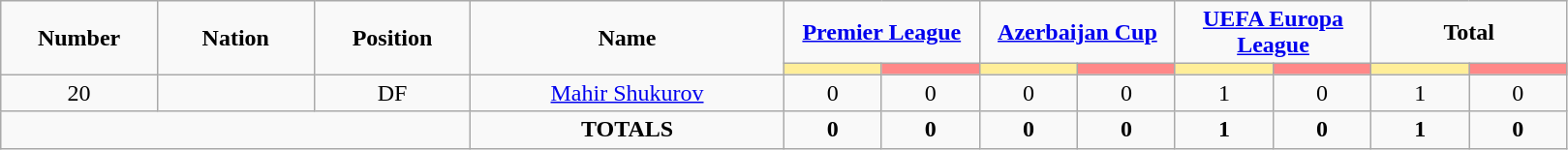<table class="wikitable" style="font-size: 100%; text-align: center;">
<tr>
<td rowspan="2" width="10%" align="center"><strong>Number</strong></td>
<td rowspan="2" width="10%" align="center"><strong>Nation</strong></td>
<td rowspan="2" width="10%" align="center"><strong>Position</strong></td>
<td rowspan="2" width="20%" align="center"><strong>Name</strong></td>
<td colspan="2" align="center"><strong><a href='#'>Premier League</a></strong></td>
<td colspan="2" align="center"><strong><a href='#'>Azerbaijan Cup</a></strong></td>
<td colspan="2" align="center"><strong><a href='#'>UEFA Europa League</a></strong></td>
<td colspan="2" align="center"><strong>Total</strong></td>
</tr>
<tr>
<th width=60 style="background: #FFEE99"></th>
<th width=60 style="background: #FF8888"></th>
<th width=60 style="background: #FFEE99"></th>
<th width=60 style="background: #FF8888"></th>
<th width=60 style="background: #FFEE99"></th>
<th width=60 style="background: #FF8888"></th>
<th width=60 style="background: #FFEE99"></th>
<th width=60 style="background: #FF8888"></th>
</tr>
<tr>
<td>20</td>
<td></td>
<td>DF</td>
<td><a href='#'>Mahir Shukurov</a></td>
<td>0</td>
<td>0</td>
<td>0</td>
<td>0</td>
<td>1</td>
<td>0</td>
<td>1</td>
<td>0</td>
</tr>
<tr>
<td colspan="3"></td>
<td><strong>TOTALS</strong></td>
<td><strong>0</strong></td>
<td><strong>0</strong></td>
<td><strong>0</strong></td>
<td><strong>0</strong></td>
<td><strong>1</strong></td>
<td><strong>0</strong></td>
<td><strong>1</strong></td>
<td><strong>0</strong></td>
</tr>
</table>
